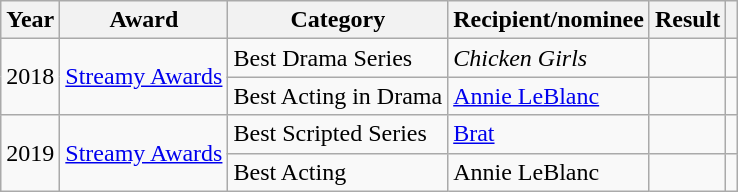<table class="wikitable">
<tr>
<th>Year</th>
<th>Award</th>
<th>Category</th>
<th>Recipient/nominee</th>
<th>Result</th>
<th></th>
</tr>
<tr>
<td rowspan="2">2018</td>
<td rowspan="2"><a href='#'>Streamy Awards</a></td>
<td>Best Drama Series</td>
<td><em>Chicken Girls</em></td>
<td></td>
<td></td>
</tr>
<tr>
<td>Best Acting in Drama</td>
<td><a href='#'>Annie LeBlanc</a></td>
<td></td>
<td></td>
</tr>
<tr>
<td rowspan="2">2019</td>
<td rowspan="2"><a href='#'>Streamy Awards</a></td>
<td>Best Scripted Series</td>
<td><a href='#'>Brat</a></td>
<td></td>
<td></td>
</tr>
<tr>
<td>Best Acting</td>
<td>Annie LeBlanc</td>
<td></td>
<td></td>
</tr>
</table>
